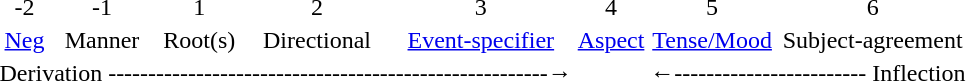<table style="text-align:center">
<tr>
<td>-2</td>
<td>-1</td>
<td>1</td>
<td>2</td>
<td>3</td>
<td>4</td>
<td>5</td>
<td>6</td>
</tr>
<tr>
<td><a href='#'>Neg</a></td>
<td>Manner</td>
<td>Root(s)</td>
<td>Directional</td>
<td><a href='#'>Event-specifier</a></td>
<td><a href='#'>Aspect</a></td>
<td><a href='#'>Tense/Mood</a></td>
<td>Subject-agreement</td>
</tr>
<tr>
<td colspan="5">Derivation -------------------------------------------------------→</td>
<td></td>
<td colspan="2">←------------------------ Inflection</td>
</tr>
</table>
